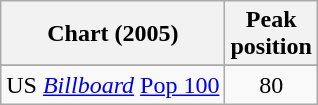<table class="wikitable sortable">
<tr>
<th align="left">Chart (2005)</th>
<th align="center">Peak<br>position</th>
</tr>
<tr>
</tr>
<tr>
</tr>
<tr>
<td align="left">US <em><a href='#'>Billboard</a></em> <a href='#'>Pop 100</a></td>
<td align="center">80</td>
</tr>
</table>
